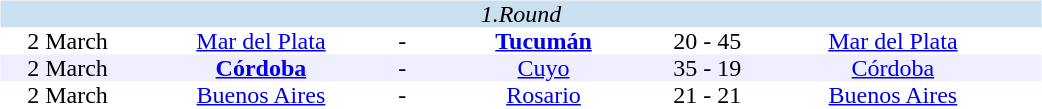<table width=700>
<tr>
<td width=700 valign="top"><br><table border=0 cellspacing=0 cellpadding=0 style="font-size: 100%; border-collapse: collapse;" width=100%>
<tr bgcolor="#CADFF0">
<td style="font-size:100%"; align="center" colspan="6"><em>1.Round</em></td>
</tr>
<tr align=center bgcolor=#FFFFFF>
<td width=90>2 March</td>
<td width=170><a href='#'>Mar del Plata</a></td>
<td width=20>-</td>
<td width=170><strong><a href='#'>Tucumán</a></strong></td>
<td width=50>20 - 45</td>
<td width=200><a href='#'>Mar del Plata</a></td>
</tr>
<tr align=center bgcolor=#EEEEFF>
<td width=90>2 March</td>
<td width=170><strong><a href='#'>Córdoba</a></strong></td>
<td width=20>-</td>
<td width=170><a href='#'>Cuyo</a></td>
<td width=50>35 - 19</td>
<td width=200><a href='#'>Córdoba</a></td>
</tr>
<tr align=center bgcolor=#FFFFFF>
<td width=90>2 March</td>
<td width=170><a href='#'>Buenos Aires</a></td>
<td width=20>-</td>
<td width=170><a href='#'>Rosario</a></td>
<td width=50>21 - 21</td>
<td width=200><a href='#'>Buenos Aires</a></td>
</tr>
</table>
</td>
</tr>
</table>
